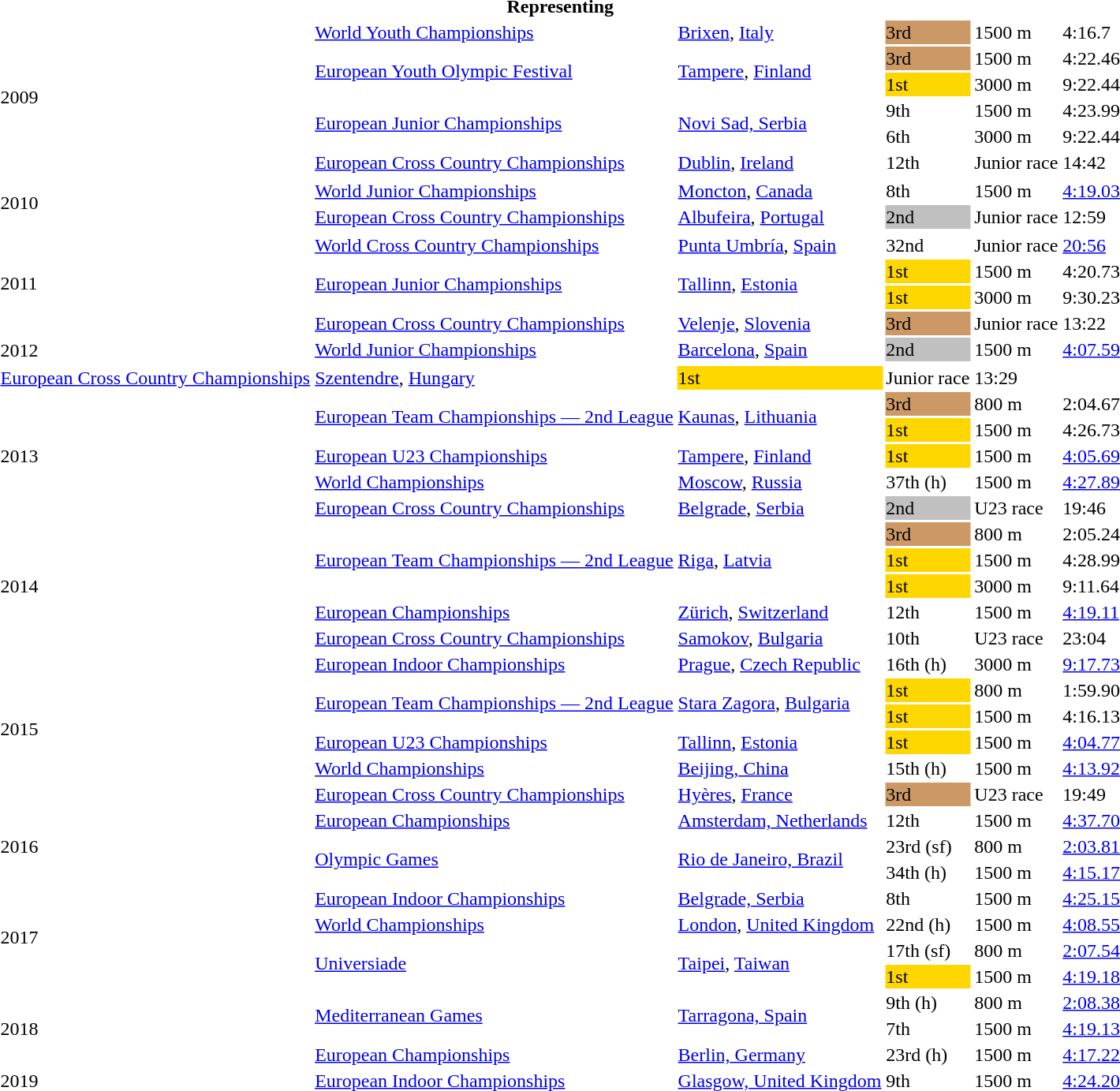<table>
<tr>
<th colspan="6">Representing </th>
</tr>
<tr>
<td rowspan=6>2009</td>
<td><a href='#'>World Youth Championships</a></td>
<td><a href='#'>Brixen</a>, <a href='#'>Italy</a></td>
<td bgcolor="cc9966">3rd</td>
<td>1500 m</td>
<td>4:16.7</td>
</tr>
<tr>
<td rowspan=2><a href='#'>European Youth Olympic Festival</a></td>
<td rowspan=2><a href='#'>Tampere</a>, <a href='#'>Finland</a></td>
<td bgcolor="cc9966">3rd</td>
<td>1500 m</td>
<td>4:22.46</td>
</tr>
<tr>
<td bgcolor="gold">1st</td>
<td>3000 m</td>
<td>9:22.44</td>
</tr>
<tr>
<td rowspan=2><a href='#'>European Junior Championships</a></td>
<td rowspan=2><a href='#'>Novi Sad, Serbia</a></td>
<td>9th</td>
<td>1500 m</td>
<td>4:23.99</td>
</tr>
<tr>
<td>6th</td>
<td>3000 m</td>
<td>9:22.44</td>
</tr>
<tr>
<td><a href='#'>European Cross Country Championships</a></td>
<td><a href='#'>Dublin</a>, <a href='#'>Ireland</a></td>
<td>12th</td>
<td>Junior race</td>
<td>14:42</td>
</tr>
<tr>
<td rowspan=3>2010</td>
</tr>
<tr>
<td><a href='#'>World Junior Championships</a></td>
<td><a href='#'>Moncton</a>, <a href='#'>Canada</a></td>
<td>8th</td>
<td>1500 m</td>
<td><a href='#'>4:19.03</a></td>
</tr>
<tr>
<td><a href='#'>European Cross Country Championships</a></td>
<td><a href='#'>Albufeira</a>, <a href='#'>Portugal</a></td>
<td bgcolor="silver">2nd</td>
<td>Junior race</td>
<td>12:59</td>
</tr>
<tr>
<td rowspan=5>2011</td>
</tr>
<tr>
<td><a href='#'>World Cross Country Championships</a></td>
<td><a href='#'>Punta Umbría</a>, <a href='#'>Spain</a></td>
<td>32nd</td>
<td>Junior race</td>
<td><a href='#'>20:56</a></td>
</tr>
<tr>
<td rowspan=2><a href='#'>European Junior Championships</a></td>
<td rowspan=2><a href='#'>Tallinn</a>, <a href='#'>Estonia</a></td>
<td bgcolor="gold">1st</td>
<td>1500 m</td>
<td>4:20.73</td>
</tr>
<tr>
<td bgcolor="gold">1st</td>
<td>3000 m</td>
<td>9:30.23</td>
</tr>
<tr>
<td><a href='#'>European Cross Country Championships</a></td>
<td><a href='#'>Velenje</a>, <a href='#'>Slovenia</a></td>
<td bgcolor="cc9966">3rd</td>
<td>Junior race</td>
<td>13:22</td>
</tr>
<tr>
<td rowspan=2>2012</td>
<td><a href='#'>World Junior Championships</a></td>
<td><a href='#'>Barcelona</a>, <a href='#'>Spain</a></td>
<td bgcolor="silver">2nd</td>
<td>1500 m</td>
<td><a href='#'>4:07.59</a></td>
</tr>
<tr>
</tr>
<tr>
<td><a href='#'>European Cross Country Championships</a></td>
<td><a href='#'>Szentendre</a>, <a href='#'>Hungary</a></td>
<td bgcolor="gold">1st</td>
<td>Junior race</td>
<td>13:29</td>
</tr>
<tr>
<td rowspan=5>2013</td>
<td rowspan=2><a href='#'>European Team Championships — 2nd League</a></td>
<td rowspan=2><a href='#'>Kaunas</a>, <a href='#'>Lithuania</a></td>
<td bgcolor="cc9966">3rd</td>
<td>800 m</td>
<td>2:04.67</td>
</tr>
<tr>
<td bgcolor="gold">1st</td>
<td>1500 m</td>
<td>4:26.73</td>
</tr>
<tr>
<td><a href='#'>European U23 Championships</a></td>
<td><a href='#'>Tampere</a>, <a href='#'>Finland</a></td>
<td bgcolor="gold">1st</td>
<td>1500 m</td>
<td><a href='#'>4:05.69</a></td>
</tr>
<tr>
<td><a href='#'>World Championships</a></td>
<td><a href='#'>Moscow</a>, <a href='#'>Russia</a></td>
<td>37th (h)</td>
<td>1500 m</td>
<td><a href='#'>4:27.89</a></td>
</tr>
<tr>
<td><a href='#'>European Cross Country Championships</a></td>
<td><a href='#'>Belgrade</a>, <a href='#'>Serbia</a></td>
<td bgcolor="silver">2nd</td>
<td>U23 race</td>
<td>19:46</td>
</tr>
<tr>
<td rowspan=5>2014</td>
<td rowspan=3><a href='#'>European Team Championships — 2nd League</a></td>
<td rowspan=3><a href='#'>Riga</a>, <a href='#'>Latvia</a></td>
<td bgcolor="cc9966">3rd</td>
<td>800 m</td>
<td>2:05.24</td>
</tr>
<tr>
<td bgcolor="gold">1st</td>
<td>1500 m</td>
<td>4:28.99</td>
</tr>
<tr>
<td bgcolor="gold">1st</td>
<td>3000 m</td>
<td>9:11.64</td>
</tr>
<tr>
<td><a href='#'>European Championships</a></td>
<td><a href='#'>Zürich</a>, <a href='#'>Switzerland</a></td>
<td>12th</td>
<td>1500 m</td>
<td><a href='#'>4:19.11</a></td>
</tr>
<tr>
<td><a href='#'>European Cross Country Championships</a></td>
<td><a href='#'>Samokov</a>, <a href='#'>Bulgaria</a></td>
<td>10th</td>
<td>U23 race</td>
<td>23:04</td>
</tr>
<tr>
<td rowspan=6>2015</td>
<td><a href='#'>European Indoor Championships</a></td>
<td><a href='#'>Prague</a>, <a href='#'>Czech Republic</a></td>
<td>16th (h)</td>
<td>3000 m</td>
<td><a href='#'>9:17.73</a></td>
</tr>
<tr>
<td rowspan=2><a href='#'>European Team Championships — 2nd League</a></td>
<td rowspan=2><a href='#'>Stara Zagora</a>, <a href='#'>Bulgaria</a></td>
<td bgcolor="gold">1st</td>
<td>800 m</td>
<td>1:59.90</td>
</tr>
<tr>
<td bgcolor="gold">1st</td>
<td>1500 m</td>
<td>4:16.13</td>
</tr>
<tr>
<td><a href='#'>European U23 Championships</a></td>
<td><a href='#'>Tallinn</a>, <a href='#'>Estonia</a></td>
<td bgcolor="gold">1st</td>
<td>1500 m</td>
<td><a href='#'>4:04.77</a></td>
</tr>
<tr>
<td><a href='#'>World Championships</a></td>
<td><a href='#'>Beijing, China</a></td>
<td>15th (h)</td>
<td>1500 m</td>
<td><a href='#'>4:13.92</a></td>
</tr>
<tr>
<td><a href='#'>European Cross Country Championships</a></td>
<td><a href='#'>Hyères</a>, <a href='#'>France</a></td>
<td bgcolor="cc9966">3rd</td>
<td>U23 race</td>
<td>19:49</td>
</tr>
<tr>
<td rowspan=3>2016</td>
<td><a href='#'>European Championships</a></td>
<td><a href='#'>Amsterdam, Netherlands</a></td>
<td>12th</td>
<td>1500 m</td>
<td><a href='#'>4:37.70</a></td>
</tr>
<tr>
<td rowspan=2><a href='#'>Olympic Games</a></td>
<td rowspan=2><a href='#'>Rio de Janeiro, Brazil</a></td>
<td>23rd (sf)</td>
<td>800 m</td>
<td><a href='#'>2:03.81</a></td>
</tr>
<tr>
<td>34th (h)</td>
<td>1500 m</td>
<td><a href='#'>4:15.17</a></td>
</tr>
<tr>
<td rowspan=4>2017</td>
<td><a href='#'>European Indoor Championships</a></td>
<td><a href='#'>Belgrade, Serbia</a></td>
<td>8th</td>
<td>1500 m</td>
<td><a href='#'>4:25.15</a></td>
</tr>
<tr>
<td><a href='#'>World Championships</a></td>
<td><a href='#'>London</a>, <a href='#'>United Kingdom</a></td>
<td>22nd (h)</td>
<td>1500 m</td>
<td><a href='#'>4:08.55</a></td>
</tr>
<tr>
<td rowspan=2><a href='#'>Universiade</a></td>
<td rowspan=2><a href='#'>Taipei</a>, <a href='#'>Taiwan</a></td>
<td>17th (sf)</td>
<td>800 m</td>
<td><a href='#'>2:07.54</a></td>
</tr>
<tr>
<td bgcolor="gold">1st</td>
<td>1500 m</td>
<td><a href='#'>4:19.18</a></td>
</tr>
<tr>
<td rowspan=3>2018</td>
<td rowspan=2><a href='#'>Mediterranean Games</a></td>
<td rowspan=2><a href='#'>Tarragona, Spain</a></td>
<td>9th (h)</td>
<td>800 m</td>
<td><a href='#'>2:08.38</a></td>
</tr>
<tr>
<td>7th</td>
<td>1500 m</td>
<td><a href='#'>4:19.13</a></td>
</tr>
<tr>
<td><a href='#'>European Championships</a></td>
<td><a href='#'>Berlin, Germany</a></td>
<td>23rd (h)</td>
<td>1500 m</td>
<td><a href='#'>4:17.22</a></td>
</tr>
<tr>
<td>2019</td>
<td><a href='#'>European Indoor Championships</a></td>
<td><a href='#'>Glasgow, United Kingdom</a></td>
<td>9th</td>
<td>1500 m</td>
<td><a href='#'>4:24.20</a></td>
</tr>
</table>
